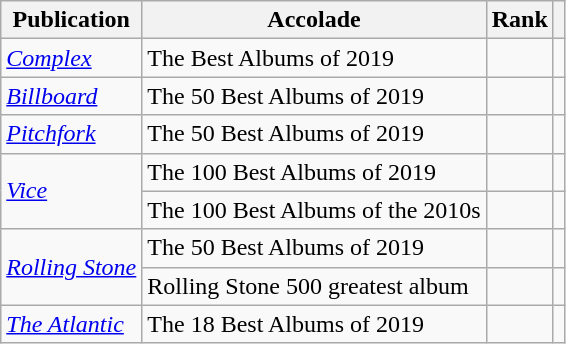<table class="sortable wikitable">
<tr>
<th>Publication</th>
<th>Accolade</th>
<th>Rank</th>
<th class="unsortable"></th>
</tr>
<tr>
<td><em><a href='#'>Complex</a></em></td>
<td>The Best Albums of 2019</td>
<td></td>
<td></td>
</tr>
<tr>
<td><em><a href='#'>Billboard</a></em></td>
<td>The 50 Best Albums of 2019</td>
<td></td>
<td></td>
</tr>
<tr>
<td><em><a href='#'>Pitchfork</a></em></td>
<td>The 50 Best Albums of 2019</td>
<td></td>
<td></td>
</tr>
<tr>
<td rowspan="2"><em><a href='#'>Vice</a></em></td>
<td>The 100 Best Albums of 2019</td>
<td></td>
<td></td>
</tr>
<tr>
<td>The 100 Best Albums of the 2010s</td>
<td></td>
<td></td>
</tr>
<tr>
<td rowspan="2"><em><a href='#'>Rolling Stone</a></em></td>
<td>The 50 Best Albums of 2019</td>
<td></td>
<td></td>
</tr>
<tr>
<td style="text-align:left">Rolling Stone 500 greatest album</td>
<td></td>
<td></td>
</tr>
<tr>
<td><em><a href='#'>The Atlantic</a></em></td>
<td>The 18 Best Albums of 2019</td>
<td></td>
<td></td>
</tr>
</table>
